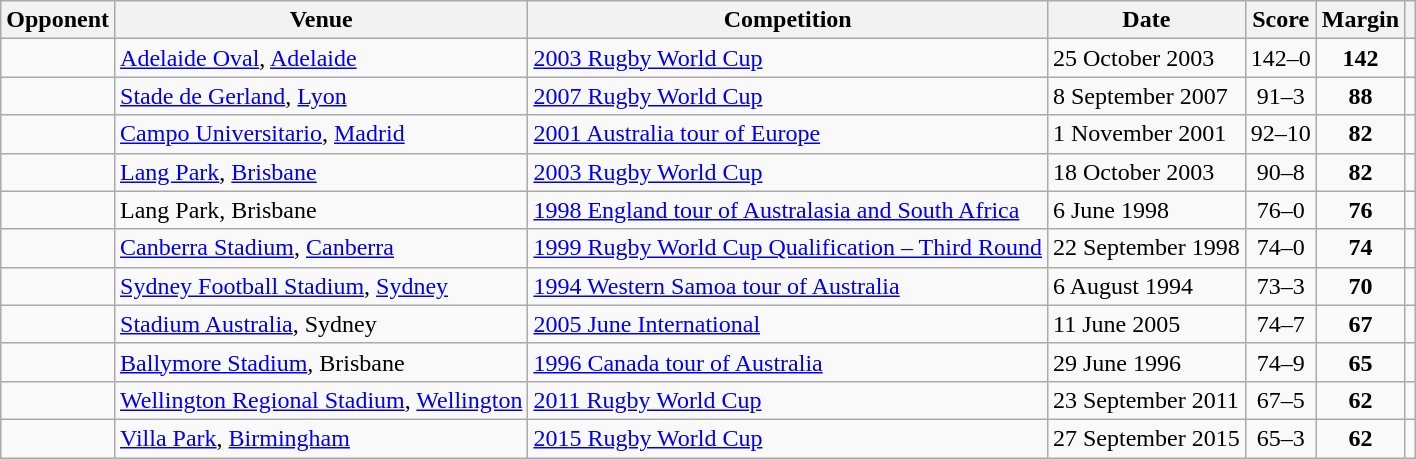<table class="wikitable">
<tr>
<th>Opponent</th>
<th>Venue</th>
<th>Competition</th>
<th>Date</th>
<th>Score</th>
<th>Margin</th>
<th></th>
</tr>
<tr>
<td></td>
<td><a href='#'>Adelaide Oval</a>, <a href='#'>Adelaide</a></td>
<td><a href='#'>2003 Rugby World Cup</a></td>
<td>25 October 2003</td>
<td align=center>142–0</td>
<td align=center><strong>142</strong></td>
<td align=center></td>
</tr>
<tr>
<td></td>
<td><a href='#'>Stade de Gerland</a>, <a href='#'>Lyon</a></td>
<td><a href='#'>2007 Rugby World Cup</a></td>
<td>8 September 2007</td>
<td align=center>91–3</td>
<td align=center><strong>88</strong></td>
<td align=center></td>
</tr>
<tr>
<td></td>
<td><a href='#'>Campo Universitario</a>, <a href='#'>Madrid</a></td>
<td><a href='#'>2001 Australia tour of Europe</a></td>
<td>1 November 2001</td>
<td align=center>92–10</td>
<td align=center><strong>82</strong></td>
<td align=center></td>
</tr>
<tr>
<td></td>
<td><a href='#'>Lang Park</a>, <a href='#'>Brisbane</a></td>
<td><a href='#'>2003 Rugby World Cup</a></td>
<td>18 October 2003</td>
<td align=center>90–8</td>
<td align=center><strong>82</strong></td>
<td align=center></td>
</tr>
<tr>
<td></td>
<td>Lang Park, Brisbane</td>
<td><a href='#'>1998 England tour of Australasia and South Africa</a></td>
<td>6 June 1998</td>
<td align=center>76–0</td>
<td align=center><strong>76</strong></td>
<td align=center></td>
</tr>
<tr>
<td></td>
<td><a href='#'>Canberra Stadium</a>, <a href='#'>Canberra</a></td>
<td><a href='#'>1999 Rugby World Cup Qualification – Third Round</a></td>
<td>22 September 1998</td>
<td align=center>74–0</td>
<td align=center><strong>74</strong></td>
<td align=center></td>
</tr>
<tr>
<td></td>
<td><a href='#'>Sydney Football Stadium</a>, <a href='#'>Sydney</a></td>
<td><a href='#'>1994 Western Samoa tour of Australia</a></td>
<td>6 August 1994</td>
<td align=center>73–3</td>
<td align=center><strong>70</strong></td>
<td align=center></td>
</tr>
<tr>
<td></td>
<td><a href='#'>Stadium Australia</a>, Sydney</td>
<td><a href='#'>2005 June International</a></td>
<td>11 June 2005</td>
<td align=center>74–7</td>
<td align=center><strong>67</strong></td>
<td align=center></td>
</tr>
<tr>
<td></td>
<td><a href='#'>Ballymore Stadium</a>, Brisbane</td>
<td><a href='#'>1996 Canada tour of Australia</a></td>
<td>29 June 1996</td>
<td align=center>74–9</td>
<td align=center><strong>65</strong></td>
<td align=center></td>
</tr>
<tr>
<td></td>
<td><a href='#'>Wellington Regional Stadium</a>, <a href='#'>Wellington</a></td>
<td><a href='#'>2011 Rugby World Cup</a></td>
<td>23 September 2011</td>
<td align=center>67–5</td>
<td align=center><strong>62</strong></td>
<td align=center></td>
</tr>
<tr>
<td></td>
<td><a href='#'>Villa Park</a>, <a href='#'>Birmingham</a></td>
<td><a href='#'>2015 Rugby World Cup</a></td>
<td>27 September 2015</td>
<td align=center>65–3</td>
<td align=center><strong>62</strong></td>
<td align=center></td>
</tr>
</table>
